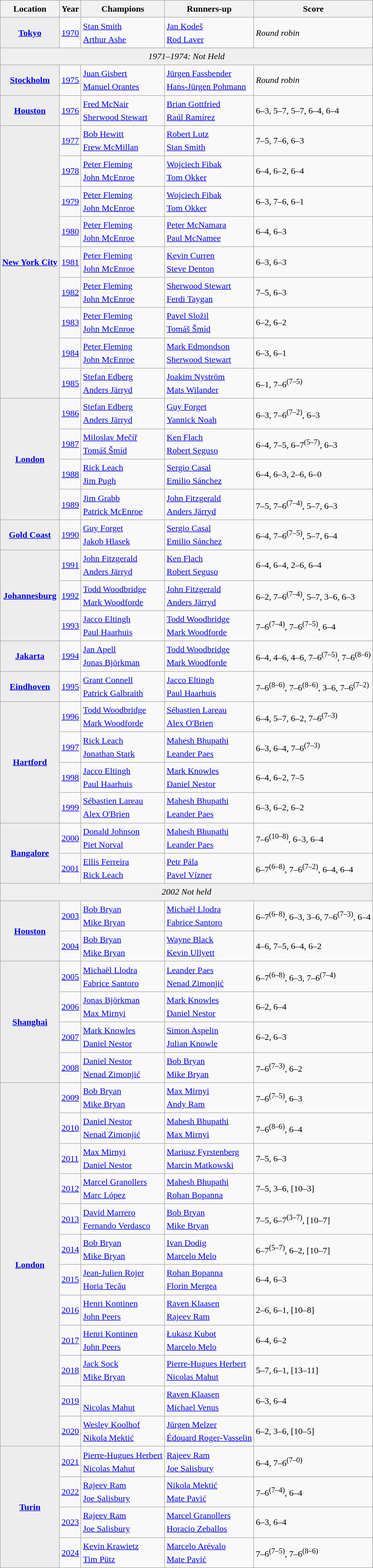<table class="wikitable sortable" style="font-size:1.00em; line-height:1.5em;">
<tr>
<th>Location</th>
<th>Year</th>
<th>Champions</th>
<th>Runners-up</th>
<th>Score</th>
</tr>
<tr>
<th rowspan="1" style="background:#ededed"><a href='#'>Tokyo</a></th>
<td><a href='#'>1970</a></td>
<td> <a href='#'>Stan Smith</a> <br> <a href='#'>Arthur Ashe</a> </td>
<td> <a href='#'>Jan Kodeš</a><br> <a href='#'>Rod Laver</a></td>
<td><em>Round robin</em></td>
</tr>
<tr bgcolor=#efefef>
<td colspan=5 align=center><em>1971–1974: Not Held</em></td>
</tr>
<tr>
<th rowspan="1" style="background:#ededed"><a href='#'>Stockholm</a></th>
<td><a href='#'>1975</a></td>
<td> <a href='#'>Juan Gisbert</a> <br> <a href='#'>Manuel Orantes</a> </td>
<td> <a href='#'>Jürgen Fassbender</a><br> <a href='#'>Hans-Jürgen Pohmann</a></td>
<td><em>Round robin</em></td>
</tr>
<tr>
<th rowspan="1" style="background:#ededed"><a href='#'>Houston</a></th>
<td><a href='#'>1976</a></td>
<td> <a href='#'>Fred McNair</a> <br> <a href='#'>Sherwood Stewart</a> </td>
<td> <a href='#'>Brian Gottfried</a><br> <a href='#'>Raúl Ramírez</a></td>
<td>6–3, 5–7, 5–7, 6–4, 6–4</td>
</tr>
<tr>
<th rowspan="9" style="background:#ededed"><a href='#'>New York City</a></th>
<td><a href='#'>1977</a></td>
<td> <a href='#'>Bob Hewitt</a> <br> <a href='#'>Frew McMillan</a> </td>
<td> <a href='#'>Robert Lutz</a><br> <a href='#'>Stan Smith</a></td>
<td>7–5, 7–6, 6–3</td>
</tr>
<tr>
<td><a href='#'>1978</a></td>
<td> <a href='#'>Peter Fleming</a> <br> <a href='#'>John McEnroe</a> </td>
<td> <a href='#'>Wojciech Fibak</a><br> <a href='#'>Tom Okker</a></td>
<td>6–4, 6–2, 6–4</td>
</tr>
<tr>
<td><a href='#'>1979</a></td>
<td> <a href='#'>Peter Fleming</a> <br> <a href='#'>John McEnroe</a> </td>
<td> <a href='#'>Wojciech Fibak</a><br> <a href='#'>Tom Okker</a></td>
<td>6–3, 7–6, 6–1</td>
</tr>
<tr>
<td><a href='#'>1980</a></td>
<td> <a href='#'>Peter Fleming</a> <br> <a href='#'>John McEnroe</a> </td>
<td> <a href='#'>Peter McNamara</a><br> <a href='#'>Paul McNamee</a></td>
<td>6–4, 6–3</td>
</tr>
<tr>
<td><a href='#'>1981</a></td>
<td> <a href='#'>Peter Fleming</a> <br> <a href='#'>John McEnroe</a> </td>
<td> <a href='#'>Kevin Curren</a><br> <a href='#'>Steve Denton</a></td>
<td>6–3, 6–3</td>
</tr>
<tr>
<td><a href='#'>1982</a></td>
<td> <a href='#'>Peter Fleming</a> <br> <a href='#'>John McEnroe</a> </td>
<td> <a href='#'>Sherwood Stewart</a><br> <a href='#'>Ferdi Taygan</a></td>
<td>7–5, 6–3</td>
</tr>
<tr>
<td><a href='#'>1983</a></td>
<td> <a href='#'>Peter Fleming</a> <br> <a href='#'>John McEnroe</a> </td>
<td> <a href='#'>Pavel Složil</a><br> <a href='#'>Tomáš Šmíd</a></td>
<td>6–2, 6–2</td>
</tr>
<tr>
<td><a href='#'>1984</a></td>
<td> <a href='#'>Peter Fleming</a> <br> <a href='#'>John McEnroe</a> </td>
<td> <a href='#'>Mark Edmondson</a><br> <a href='#'>Sherwood Stewart</a></td>
<td>6–3, 6–1</td>
</tr>
<tr>
<td><a href='#'>1985</a></td>
<td> <a href='#'>Stefan Edberg</a> <br> <a href='#'>Anders Järryd</a> </td>
<td> <a href='#'>Joakim Nyström</a><br> <a href='#'>Mats Wilander</a></td>
<td>6–1, 7–6<sup>(7–5)</sup></td>
</tr>
<tr>
<th rowspan="4" style="background:#ededed"><a href='#'>London</a></th>
<td><a href='#'>1986</a></td>
<td> <a href='#'>Stefan Edberg</a> <br> <a href='#'>Anders Järryd</a> </td>
<td> <a href='#'>Guy Forget</a><br> <a href='#'>Yannick Noah</a></td>
<td>6–3, 7–6<sup>(7–2)</sup>, 6–3</td>
</tr>
<tr>
<td><a href='#'>1987</a></td>
<td> <a href='#'>Miloslav Mečíř</a> <br> <a href='#'>Tomáš Šmíd</a> </td>
<td> <a href='#'>Ken Flach</a><br> <a href='#'>Robert Seguso</a></td>
<td>6–4, 7–5, 6–7<sup>(5–7)</sup>, 6–3</td>
</tr>
<tr>
<td><a href='#'>1988</a></td>
<td> <a href='#'>Rick Leach</a> <br> <a href='#'>Jim Pugh</a> </td>
<td> <a href='#'>Sergio Casal</a><br> <a href='#'>Emilio Sánchez</a></td>
<td>6–4, 6–3, 2–6, 6–0</td>
</tr>
<tr>
<td><a href='#'>1989</a></td>
<td> <a href='#'>Jim Grabb</a> <br> <a href='#'>Patrick McEnroe</a> </td>
<td> <a href='#'>John Fitzgerald</a><br> <a href='#'>Anders Järryd</a></td>
<td>7–5, 7–6<sup>(7–4)</sup>, 5–7, 6–3</td>
</tr>
<tr>
<th rowspan="1" style="background:#ededed"><a href='#'>Gold Coast</a></th>
<td><a href='#'>1990</a></td>
<td> <a href='#'>Guy Forget</a> <br> <a href='#'>Jakob Hlasek</a> </td>
<td> <a href='#'>Sergio Casal</a><br> <a href='#'>Emilio Sánchez</a></td>
<td>6–4, 7–6<sup>(7–5)</sup>, 5–7, 6–4</td>
</tr>
<tr>
<th rowspan="3" style="background:#ededed"><a href='#'>Johannesburg</a></th>
<td><a href='#'>1991</a></td>
<td> <a href='#'>John Fitzgerald</a> <br> <a href='#'>Anders Järryd</a> </td>
<td> <a href='#'>Ken Flach</a><br> <a href='#'>Robert Seguso</a></td>
<td>6–4, 6–4, 2–6, 6–4</td>
</tr>
<tr>
<td><a href='#'>1992</a></td>
<td> <a href='#'>Todd Woodbridge</a> <br> <a href='#'>Mark Woodforde</a> </td>
<td> <a href='#'>John Fitzgerald</a><br> <a href='#'>Anders Järryd</a></td>
<td>6–2, 7–6<sup>(7–4)</sup>, 5–7, 3–6, 6–3</td>
</tr>
<tr>
<td><a href='#'>1993</a></td>
<td> <a href='#'>Jacco Eltingh</a> <br> <a href='#'>Paul Haarhuis</a> </td>
<td> <a href='#'>Todd Woodbridge</a><br> <a href='#'>Mark Woodforde</a></td>
<td>7–6<sup>(7–4)</sup>, 7–6<sup>(7–5)</sup>, 6–4</td>
</tr>
<tr>
<th rowspan="1" style="background:#ededed"><a href='#'>Jakarta</a></th>
<td><a href='#'>1994</a></td>
<td> <a href='#'>Jan Apell</a> <br> <a href='#'>Jonas Björkman</a> </td>
<td> <a href='#'>Todd Woodbridge</a><br> <a href='#'>Mark Woodforde</a></td>
<td>6–4, 4–6, 4–6, 7–6<sup>(7–5)</sup>, 7–6<sup>(8–6)</sup></td>
</tr>
<tr>
<th rowspan="1" style="background:#ededed"><a href='#'>Eindhoven</a></th>
<td><a href='#'>1995</a></td>
<td> <a href='#'>Grant Connell</a> <br> <a href='#'>Patrick Galbraith</a> </td>
<td> <a href='#'>Jacco Eltingh</a><br> <a href='#'>Paul Haarhuis</a></td>
<td>7–6<sup>(8–6)</sup>, 7–6<sup>(8–6)</sup>, 3–6, 7–6<sup>(7–2)</sup></td>
</tr>
<tr>
<th rowspan="4" style="background:#ededed"><a href='#'>Hartford</a></th>
<td><a href='#'>1996</a></td>
<td> <a href='#'>Todd Woodbridge</a> <br> <a href='#'>Mark Woodforde</a> </td>
<td> <a href='#'>Sébastien Lareau</a><br> <a href='#'>Alex O'Brien</a></td>
<td>6–4, 5–7, 6–2, 7–6<sup>(7–3)</sup></td>
</tr>
<tr>
<td><a href='#'>1997</a></td>
<td> <a href='#'>Rick Leach</a> <br> <a href='#'>Jonathan Stark</a> </td>
<td> <a href='#'>Mahesh Bhupathi</a><br> <a href='#'>Leander Paes</a></td>
<td>6–3, 6–4, 7–6<sup>(7–3)</sup></td>
</tr>
<tr>
<td><a href='#'>1998</a></td>
<td> <a href='#'>Jacco Eltingh</a> <br> <a href='#'>Paul Haarhuis</a> </td>
<td> <a href='#'>Mark Knowles</a><br> <a href='#'>Daniel Nestor</a></td>
<td>6–4, 6–2, 7–5</td>
</tr>
<tr>
<td><a href='#'>1999</a></td>
<td> <a href='#'>Sébastien Lareau</a> <br> <a href='#'>Alex O'Brien</a> </td>
<td> <a href='#'>Mahesh Bhupathi</a><br> <a href='#'>Leander Paes</a></td>
<td>6–3, 6–2, 6–2</td>
</tr>
<tr>
<th rowspan="2" style="background:#ededed"><a href='#'>Bangalore</a></th>
<td><a href='#'>2000</a></td>
<td> <a href='#'>Donald Johnson</a> <br> <a href='#'>Piet Norval</a> </td>
<td> <a href='#'>Mahesh Bhupathi</a><br> <a href='#'>Leander Paes</a></td>
<td>7–6<sup>(10–8)</sup>, 6–3, 6–4</td>
</tr>
<tr>
<td><a href='#'>2001</a><br></td>
<td> <a href='#'>Ellis Ferreira</a> <br> <a href='#'>Rick Leach</a> </td>
<td> <a href='#'>Petr Pála</a><br> <a href='#'>Pavel Vízner</a></td>
<td>6–7<sup>(6–8)</sup>, 7–6<sup>(7–2)</sup>, 6–4, 6–4</td>
</tr>
<tr bgcolor=#efefef>
<td colspan=5 align=center><em>2002 Not held</em></td>
</tr>
<tr>
<th rowspan="2" style="background:#ededed"><a href='#'>Houston</a></th>
<td><a href='#'>2003</a></td>
<td> <a href='#'>Bob Bryan</a> <br> <a href='#'>Mike Bryan</a> </td>
<td> <a href='#'>Michaël Llodra</a><br> <a href='#'>Fabrice Santoro</a></td>
<td>6–7<sup>(6–8)</sup>, 6–3, 3–6, 7–6<sup>(7–3)</sup>, 6–4</td>
</tr>
<tr>
<td><a href='#'>2004</a></td>
<td> <a href='#'>Bob Bryan</a> <br> <a href='#'>Mike Bryan</a> </td>
<td> <a href='#'>Wayne Black</a><br> <a href='#'>Kevin Ullyett</a></td>
<td>4–6, 7–5, 6–4, 6–2</td>
</tr>
<tr>
<th rowspan="4" style="background:#ededed"><a href='#'>Shanghai</a></th>
<td><a href='#'>2005</a></td>
<td> <a href='#'>Michaël Llodra</a> <br> <a href='#'>Fabrice Santoro</a> </td>
<td> <a href='#'>Leander Paes</a><br> <a href='#'>Nenad Zimonjić</a></td>
<td>6–7<sup>(6–8)</sup>, 6–3, 7–6<sup>(7–4)</sup></td>
</tr>
<tr>
<td><a href='#'>2006</a></td>
<td> <a href='#'>Jonas Björkman</a> <br> <a href='#'>Max Mirnyi</a> </td>
<td> <a href='#'>Mark Knowles</a><br> <a href='#'>Daniel Nestor</a></td>
<td>6–2, 6–4</td>
</tr>
<tr>
<td><a href='#'>2007</a></td>
<td> <a href='#'>Mark Knowles</a> <br> <a href='#'>Daniel Nestor</a> </td>
<td> <a href='#'>Simon Aspelin</a><br> <a href='#'>Julian Knowle</a></td>
<td>6–2, 6–3</td>
</tr>
<tr>
<td><a href='#'>2008</a></td>
<td> <a href='#'>Daniel Nestor</a> <br> <a href='#'>Nenad Zimonjić</a> </td>
<td> <a href='#'>Bob Bryan</a><br> <a href='#'>Mike Bryan</a></td>
<td>7–6<sup>(7–3)</sup>, 6–2</td>
</tr>
<tr>
<th rowspan="12" style="background:#ededed"><a href='#'>London</a></th>
<td><a href='#'>2009</a></td>
<td> <a href='#'>Bob Bryan</a> <br> <a href='#'>Mike Bryan</a> </td>
<td> <a href='#'>Max Mirnyi</a><br> <a href='#'>Andy Ram</a></td>
<td>7–6<sup>(7–5)</sup>, 6–3</td>
</tr>
<tr>
<td><a href='#'>2010</a></td>
<td> <a href='#'>Daniel Nestor</a> <br> <a href='#'>Nenad Zimonjić</a> </td>
<td> <a href='#'>Mahesh Bhupathi</a><br> <a href='#'>Max Mirnyi</a></td>
<td>7–6<sup>(8–6)</sup>, 6–4</td>
</tr>
<tr>
<td><a href='#'>2011</a></td>
<td> <a href='#'>Max Mirnyi</a> <br> <a href='#'>Daniel Nestor</a> </td>
<td> <a href='#'>Mariusz Fyrstenberg</a><br> <a href='#'>Marcin Matkowski</a></td>
<td>7–5, 6–3</td>
</tr>
<tr>
<td><a href='#'>2012</a></td>
<td> <a href='#'>Marcel Granollers</a> <br> <a href='#'>Marc López</a> </td>
<td> <a href='#'>Mahesh Bhupathi</a><br> <a href='#'>Rohan Bopanna</a></td>
<td>7–5, 3–6, [10–3]</td>
</tr>
<tr>
<td><a href='#'>2013</a></td>
<td> <a href='#'>David Marrero</a> <br> <a href='#'>Fernando Verdasco</a> </td>
<td> <a href='#'>Bob Bryan</a><br> <a href='#'>Mike Bryan</a></td>
<td>7–5, 6–7<sup>(3–7)</sup>, [10–7]</td>
</tr>
<tr>
<td><a href='#'>2014</a></td>
<td> <a href='#'>Bob Bryan</a> <br> <a href='#'>Mike Bryan</a> </td>
<td> <a href='#'>Ivan Dodig</a><br> <a href='#'>Marcelo Melo</a></td>
<td>6–7<sup>(5–7)</sup>, 6–2, [10–7]</td>
</tr>
<tr>
<td><a href='#'>2015</a></td>
<td> <a href='#'>Jean-Julien Rojer</a> <br> <a href='#'>Horia Tecău</a> </td>
<td> <a href='#'>Rohan Bopanna</a><br> <a href='#'>Florin Mergea</a></td>
<td>6–4, 6–3</td>
</tr>
<tr>
<td><a href='#'>2016</a></td>
<td> <a href='#'>Henri Kontinen</a> <br> <a href='#'>John Peers</a> </td>
<td> <a href='#'>Raven Klaasen</a><br> <a href='#'>Rajeev Ram</a></td>
<td>2–6, 6–1, [10–8]</td>
</tr>
<tr>
<td><a href='#'>2017</a></td>
<td> <a href='#'>Henri Kontinen</a> <br> <a href='#'>John Peers</a> </td>
<td> <a href='#'>Łukasz Kubot</a><br> <a href='#'>Marcelo Melo</a></td>
<td>6–4, 6–2</td>
</tr>
<tr>
<td><a href='#'>2018</a></td>
<td> <a href='#'>Jack Sock</a> <br> <a href='#'>Mike Bryan</a> </td>
<td> <a href='#'>Pierre-Hugues Herbert</a> <br> <a href='#'>Nicolas Mahut</a></td>
<td>5–7, 6–1, [13–11]</td>
</tr>
<tr>
<td><a href='#'>2019</a></td>
<td><br> <a href='#'>Nicolas Mahut</a> </td>
<td> <a href='#'>Raven Klaasen</a><br> <a href='#'>Michael Venus</a></td>
<td>6–3, 6–4</td>
</tr>
<tr>
<td><a href='#'>2020</a></td>
<td> <a href='#'>Wesley Koolhof</a> <br> <a href='#'>Nikola Mektić</a> </td>
<td> <a href='#'>Jürgen Melzer</a><br> <a href='#'>Édouard Roger-Vasselin</a></td>
<td>6–2, 3–6, [10–5]</td>
</tr>
<tr>
<th rowspan="4" style="background:#ededed"><a href='#'>Turin</a></th>
<td><a href='#'>2021</a></td>
<td> <a href='#'>Pierre-Hugues Herbert</a> <br> <a href='#'>Nicolas Mahut</a> </td>
<td> <a href='#'>Rajeev Ram</a><br> <a href='#'>Joe Salisbury</a></td>
<td>6–4, 7–6<sup>(7–0)</sup></td>
</tr>
<tr>
<td><a href='#'>2022</a></td>
<td> <a href='#'>Rajeev Ram</a> <br> <a href='#'>Joe Salisbury</a> </td>
<td> <a href='#'>Nikola Mektić</a><br> <a href='#'>Mate Pavić</a></td>
<td>7–6<sup>(7–4)</sup>, 6–4</td>
</tr>
<tr>
<td><a href='#'>2023</a></td>
<td> <a href='#'>Rajeev Ram</a> <br> <a href='#'>Joe Salisbury</a> </td>
<td> <a href='#'>Marcel Granollers</a> <br>  <a href='#'>Horacio Zeballos</a></td>
<td>6–3, 6–4</td>
</tr>
<tr>
<td><a href='#'>2024</a></td>
<td> <a href='#'>Kevin Krawietz</a> <br> <a href='#'>Tim Pütz</a> </td>
<td> <a href='#'>Marcelo Arévalo</a><br> <a href='#'>Mate Pavić</a></td>
<td>7–6<sup>(7–5)</sup>, 7–6<sup>(8–6)</sup></td>
</tr>
</table>
